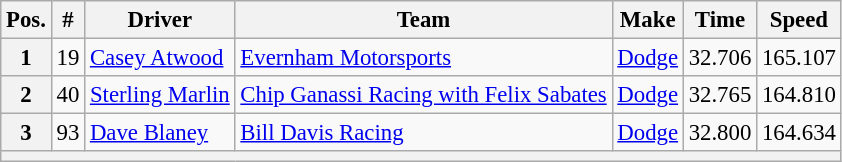<table class="wikitable" style="font-size:95%">
<tr>
<th>Pos.</th>
<th>#</th>
<th>Driver</th>
<th>Team</th>
<th>Make</th>
<th>Time</th>
<th>Speed</th>
</tr>
<tr>
<th>1</th>
<td>19</td>
<td><a href='#'>Casey Atwood</a></td>
<td><a href='#'>Evernham Motorsports</a></td>
<td><a href='#'>Dodge</a></td>
<td>32.706</td>
<td>165.107</td>
</tr>
<tr>
<th>2</th>
<td>40</td>
<td><a href='#'>Sterling Marlin</a></td>
<td><a href='#'>Chip Ganassi Racing with Felix Sabates</a></td>
<td><a href='#'>Dodge</a></td>
<td>32.765</td>
<td>164.810</td>
</tr>
<tr>
<th>3</th>
<td>93</td>
<td><a href='#'>Dave Blaney</a></td>
<td><a href='#'>Bill Davis Racing</a></td>
<td><a href='#'>Dodge</a></td>
<td>32.800</td>
<td>164.634</td>
</tr>
<tr>
<th colspan="7"></th>
</tr>
</table>
